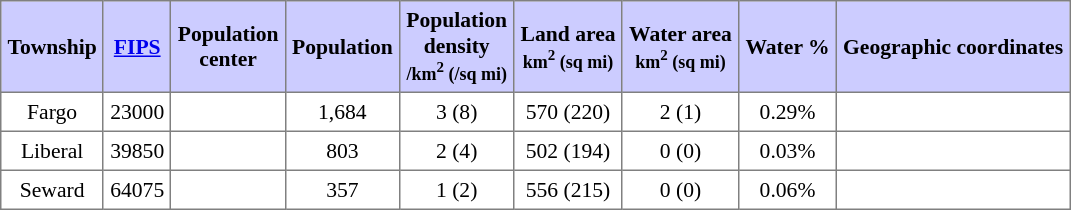<table class="toccolours" border=1 cellspacing=0 cellpadding=4 style="text-align:center; border-collapse:collapse; font-size:90%;">
<tr style="background:#ccccff">
<th>Township</th>
<th><a href='#'>FIPS</a></th>
<th>Population<br>center</th>
<th>Population</th>
<th>Population<br>density<br><small>/km<sup>2</sup> (/sq mi)</small></th>
<th>Land area<br><small>km<sup>2</sup> (sq mi)</small></th>
<th>Water area<br><small>km<sup>2</sup> (sq mi)</small></th>
<th>Water %</th>
<th>Geographic coordinates</th>
</tr>
<tr>
<td>Fargo</td>
<td>23000</td>
<td></td>
<td>1,684</td>
<td>3 (8)</td>
<td>570 (220)</td>
<td>2 (1)</td>
<td>0.29%</td>
<td></td>
</tr>
<tr>
<td>Liberal</td>
<td>39850</td>
<td></td>
<td>803</td>
<td>2 (4)</td>
<td>502 (194)</td>
<td>0 (0)</td>
<td>0.03%</td>
<td></td>
</tr>
<tr>
<td>Seward</td>
<td>64075</td>
<td></td>
<td>357</td>
<td>1 (2)</td>
<td>556 (215)</td>
<td>0 (0)</td>
<td>0.06%</td>
<td></td>
</tr>
</table>
